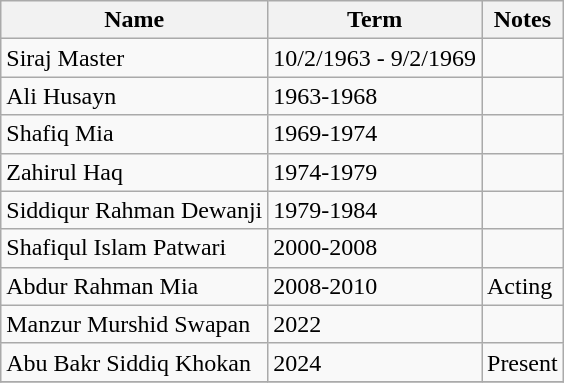<table class="wikitable">
<tr>
<th>Name</th>
<th>Term</th>
<th>Notes</th>
</tr>
<tr>
<td>Siraj Master</td>
<td>10/2/1963 - 9/2/1969</td>
<td></td>
</tr>
<tr>
<td>Ali Husayn</td>
<td>1963-1968</td>
<td></td>
</tr>
<tr>
<td>Shafiq Mia</td>
<td>1969-1974</td>
<td></td>
</tr>
<tr>
<td>Zahirul Haq</td>
<td>1974-1979</td>
<td></td>
</tr>
<tr>
<td>Siddiqur Rahman Dewanji</td>
<td>1979-1984</td>
<td></td>
</tr>
<tr>
<td>Shafiqul Islam Patwari</td>
<td>2000-2008</td>
<td></td>
</tr>
<tr>
<td>Abdur Rahman Mia</td>
<td>2008-2010</td>
<td>Acting</td>
</tr>
<tr>
<td>Manzur Murshid Swapan</td>
<td>2022</td>
<td></td>
</tr>
<tr>
<td>Abu Bakr Siddiq Khokan</td>
<td>2024</td>
<td>Present</td>
</tr>
<tr>
</tr>
</table>
